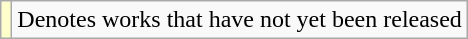<table class="wikitable">
<tr>
<td style="background:#FFFFCC;"></td>
<td>Denotes works that have not yet been released</td>
</tr>
</table>
